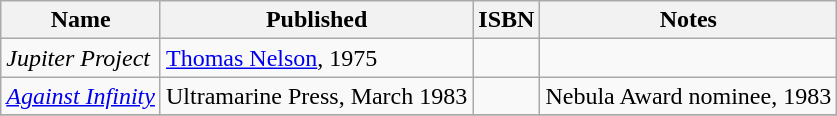<table class="wikitable sortable" id="noveltable" border="1">
<tr>
<th>Name</th>
<th>Published</th>
<th>ISBN</th>
<th>Notes</th>
</tr>
<tr>
<td><em>Jupiter Project</em></td>
<td><a href='#'>Thomas Nelson</a>, 1975</td>
<td></td>
<td></td>
</tr>
<tr>
<td><em><a href='#'>Against Infinity</a></em></td>
<td>Ultramarine Press, March 1983</td>
<td></td>
<td>Nebula Award nominee, 1983</td>
</tr>
<tr>
</tr>
</table>
